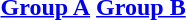<table>
<tr valign=top>
<th align="center"><a href='#'>Group A</a></th>
<th align="center"><a href='#'>Group B</a></th>
</tr>
<tr valign=top>
<td align="left"></td>
<td align="left"></td>
</tr>
</table>
